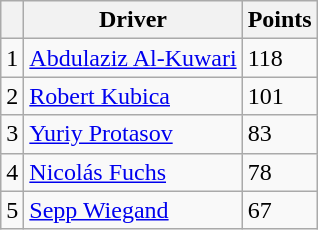<table class="wikitable">
<tr>
<th></th>
<th>Driver</th>
<th>Points</th>
</tr>
<tr>
<td>1</td>
<td> <a href='#'>Abdulaziz Al-Kuwari</a></td>
<td>118</td>
</tr>
<tr>
<td>2</td>
<td> <a href='#'>Robert Kubica</a></td>
<td>101</td>
</tr>
<tr>
<td>3</td>
<td> <a href='#'>Yuriy Protasov</a></td>
<td>83</td>
</tr>
<tr>
<td>4</td>
<td> <a href='#'>Nicolás Fuchs</a></td>
<td>78</td>
</tr>
<tr>
<td>5</td>
<td> <a href='#'>Sepp Wiegand</a></td>
<td>67</td>
</tr>
</table>
